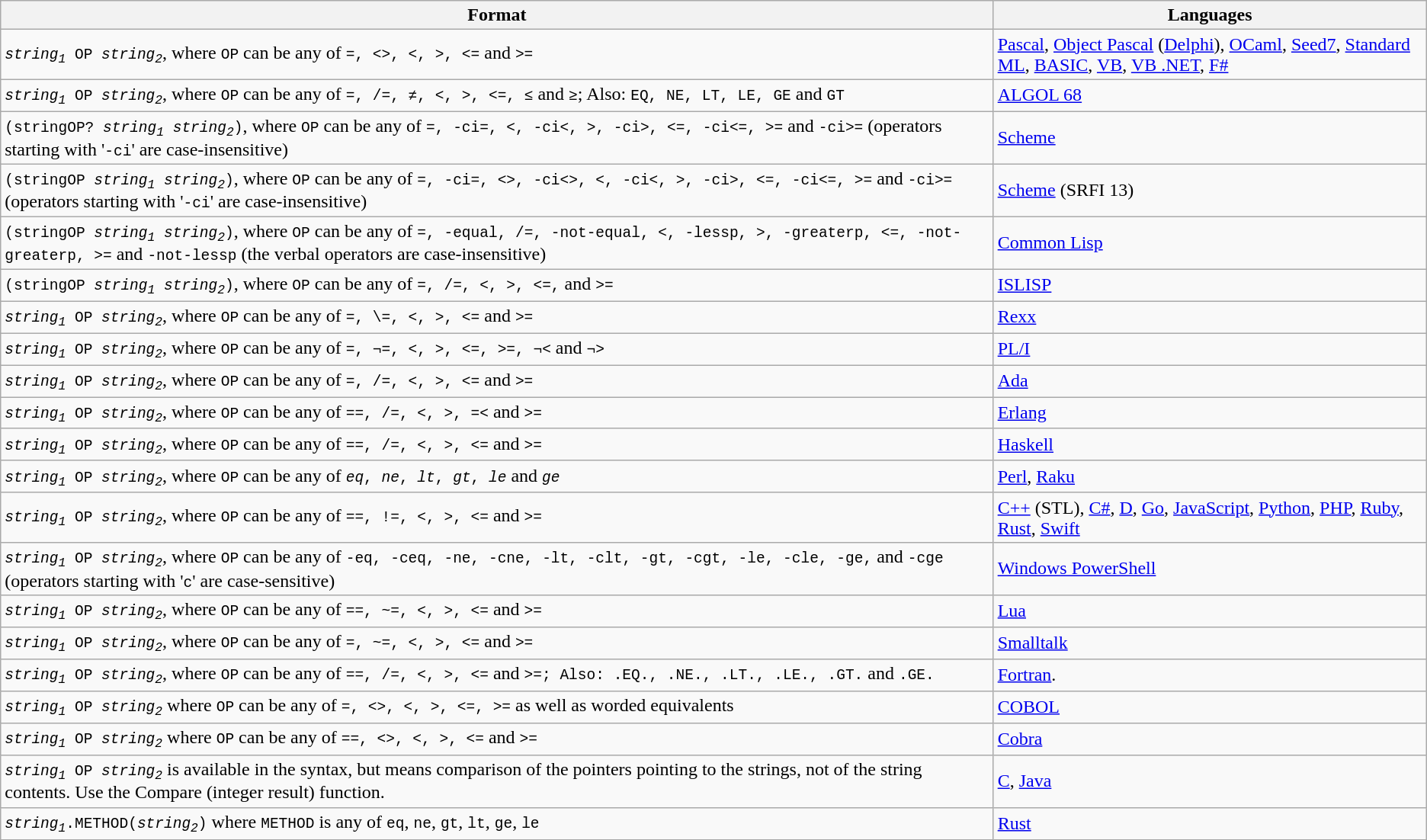<table class="wikitable sortable">
<tr style="text-align:left;">
<th>Format</th>
<th>Languages</th>
</tr>
<tr>
<td><code><em>string<sub>1</sub></em> OP <em>string<sub>2</sub></em></code>, where <code>OP</code> can be any of <code> =, <>, <, >, <=</code> and <code>>=</code></td>
<td><a href='#'>Pascal</a>, <a href='#'>Object Pascal</a> (<a href='#'>Delphi</a>), <a href='#'>OCaml</a>, <a href='#'>Seed7</a>, <a href='#'>Standard ML</a>, <a href='#'>BASIC</a>, <a href='#'>VB</a>, <a href='#'>VB .NET</a>, <a href='#'>F#</a></td>
</tr>
<tr>
<td><code><em>string<sub>1</sub></em> OP <em>string<sub>2</sub></em></code>, where <code>OP</code> can be any of <code> =, /=, ≠, <, >, <=, ≤</code> and <code>≥</code>; Also: <code>EQ, NE, LT, LE, GE</code> and <code>GT</code></td>
<td><a href='#'>ALGOL 68</a></td>
</tr>
<tr>
<td><code>(stringOP? <em>string<sub>1</sub></em> <em>string<sub>2</sub></em>)</code>, where <code>OP</code> can be any of <code>=, -ci=, <, -ci<, >, -ci>, <=, -ci<=, >=</code> and <code>-ci>=</code> (operators starting with '<code>-ci</code>' are case-insensitive)</td>
<td><a href='#'>Scheme</a></td>
</tr>
<tr>
<td><code>(stringOP <em>string<sub>1</sub></em> <em>string<sub>2</sub></em>)</code>, where <code>OP</code> can be any of <code>=, -ci=, <>, -ci<>, <, -ci<, >, -ci>, <=, -ci<=, >=</code> and <code>-ci>=</code> (operators starting with '<code>-ci</code>' are case-insensitive)</td>
<td><a href='#'>Scheme</a> (SRFI 13)</td>
</tr>
<tr>
<td><code>(stringOP <em>string<sub>1</sub></em> <em>string<sub>2</sub></em>)</code>, where <code>OP</code> can be any of <code>=, -equal, /=, -not-equal, <, -lessp, >, -greaterp, <=, -not-greaterp, >=</code> and <code>-not-lessp</code> (the verbal operators are case-insensitive)</td>
<td><a href='#'>Common Lisp</a></td>
</tr>
<tr>
<td><code>(stringOP <em>string<sub>1</sub></em> <em>string<sub>2</sub></em>)</code>, where <code>OP</code> can be any of <code>=, /=, <, >, <=,</code> and <code>>=</code></td>
<td><a href='#'>ISLISP</a></td>
</tr>
<tr>
<td><code><em>string<sub>1</sub></em> OP <em>string<sub>2</sub></em></code>, where <code>OP</code> can be any of <code> =, \=, <, >, <=</code> and <code>>=</code></td>
<td><a href='#'>Rexx</a></td>
</tr>
<tr>
<td><code><em>string<sub>1</sub></em> OP <em>string<sub>2</sub></em></code>, where <code>OP</code> can be any of <code> =, ¬=, <, >, <=, >=, ¬<</code> and <code>¬></code></td>
<td><a href='#'>PL/I</a></td>
</tr>
<tr>
<td><code><em>string<sub>1</sub></em> OP <em>string<sub>2</sub></em></code>, where <code>OP</code> can be any of <code>=, /=, <, >, <=</code> and <code>>=</code></td>
<td><a href='#'>Ada</a></td>
</tr>
<tr>
<td><code><em>string<sub>1</sub></em> OP <em>string<sub>2</sub></em></code>, where <code>OP</code> can be any of <code>==, /=, <, >, =<</code> and <code>>=</code></td>
<td><a href='#'>Erlang</a></td>
</tr>
<tr>
<td><code><em>string<sub>1</sub></em> OP <em>string<sub>2</sub></em></code>, where <code>OP</code> can be any of <code>==, /=, <, >, <=</code> and <code>>=</code></td>
<td><a href='#'>Haskell</a></td>
</tr>
<tr>
<td><code><em>string<sub>1</sub></em> OP <em>string<sub>2</sub></em></code>, where <code>OP</code> can be any of <code><em>eq</em>, <em>ne</em>, <em>lt</em>, <em>gt</em>, <em>le</em></code> and <code><em>ge</em></code></td>
<td><a href='#'>Perl</a>,  <a href='#'>Raku</a></td>
</tr>
<tr>
<td><code><em>string<sub>1</sub></em> OP <em>string<sub>2</sub></em></code>, where <code>OP</code> can be any of <code>==, !=, <, >, <=</code> and <code>>=</code></td>
<td><a href='#'>C++</a> (STL), <a href='#'>C#</a>, <a href='#'>D</a>, <a href='#'>Go</a>, <a href='#'>JavaScript</a>, <a href='#'>Python</a>, <a href='#'>PHP</a>, <a href='#'>Ruby</a>, <a href='#'>Rust</a>, <a href='#'>Swift</a></td>
</tr>
<tr>
<td><code><em>string<sub>1</sub></em> OP <em>string<sub>2</sub></em></code>, where <code>OP</code> can be any of <code>-eq, -ceq, -ne, -cne, -lt, -clt, -gt, -cgt, -le, -cle, -ge,</code> and <code>-cge</code>  (operators starting with '<code>c</code>' are case-sensitive)</td>
<td><a href='#'>Windows PowerShell</a></td>
</tr>
<tr>
<td><code><em>string<sub>1</sub></em> OP <em>string<sub>2</sub></em></code>, where <code>OP</code> can be any of <code>==, ~=, <, >, <=</code> and <code>>=</code></td>
<td><a href='#'>Lua</a></td>
</tr>
<tr>
<td><code><em>string<sub>1</sub></em> OP <em>string<sub>2</sub></em></code>, where <code>OP</code> can be any of <code>=, ~=, <, >, <=</code> and <code>>=</code></td>
<td><a href='#'>Smalltalk</a></td>
</tr>
<tr>
<td><code><em>string<sub>1</sub></em> OP <em>string<sub>2</sub></em></code>, where <code>OP</code> can be any of <code>==, /=, <, >, <=</code> and <code>>=; Also: .EQ., .NE., .LT., .LE., .GT.</code> and <code>.GE.</code></td>
<td><a href='#'>Fortran</a>.</td>
</tr>
<tr>
<td><code><em>string<sub>1</sub></em> OP <em>string<sub>2</sub></em></code> where <code>OP</code> can be any of <code>=, <>, <, >, <=, >=</code> as well as worded equivalents</td>
<td><a href='#'>COBOL</a></td>
</tr>
<tr>
<td><code><em>string<sub>1</sub></em> OP <em>string<sub>2</sub></em></code> where <code>OP</code> can be any of <code>==, <>, <, >, <=</code> and <code>>=</code></td>
<td><a href='#'>Cobra</a></td>
</tr>
<tr>
<td><code><em>string<sub>1</sub></em> OP <em>string<sub>2</sub></em></code> is available in the syntax, but means comparison of the pointers pointing to the strings, not of the string contents. Use the Compare (integer result) function.</td>
<td><a href='#'>C</a>, <a href='#'>Java</a></td>
</tr>
<tr>
<td><code><em>string<sub>1</sub></em>.METHOD(<em>string<sub>2</sub></em>)</code> where <code>METHOD</code> is any of <code>eq</code>, <code>ne</code>, <code>gt</code>, <code>lt</code>, <code>ge</code>, <code>le</code></td>
<td><a href='#'>Rust</a></td>
</tr>
</table>
